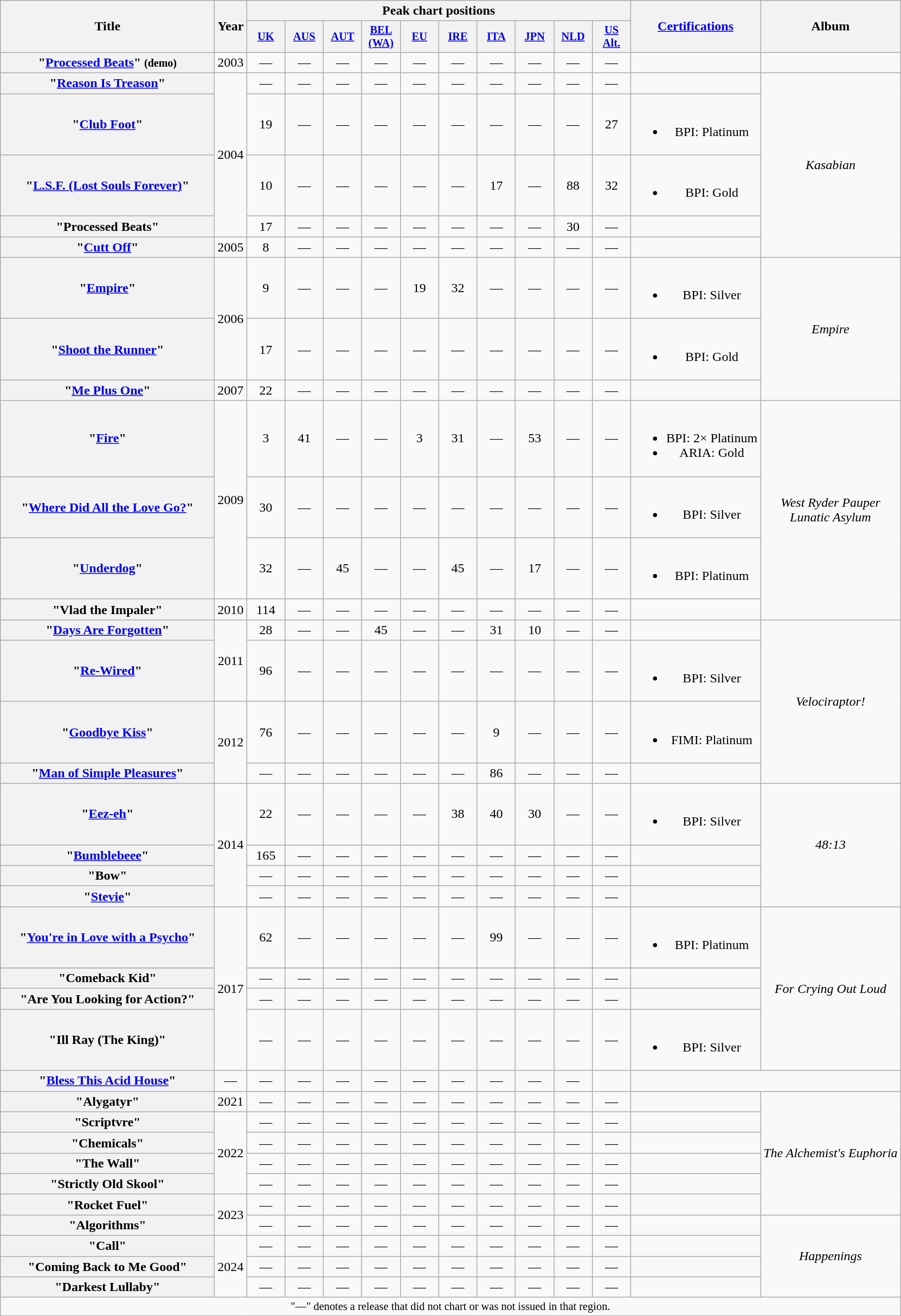<table class="wikitable plainrowheaders" style="text-align:center;">
<tr>
<th scope="col" rowspan="2" style="width:16em;">Title</th>
<th scope="col" rowspan="2">Year</th>
<th scope="col" colspan="10">Peak chart positions</th>
<th scope="col" rowspan="2"><a href='#'>Certifications</a></th>
<th scope="col" rowspan="2">Album</th>
</tr>
<tr>
<th scope="col" style="width:3em;font-size:85%;"><a href='#'>UK</a><br></th>
<th scope="col" style="width:3em;font-size:85%;"><a href='#'>AUS</a><br></th>
<th scope="col" style="width:3em;font-size:85%;"><a href='#'>AUT</a><br></th>
<th scope="col" style="width:3em;font-size:85%;"><a href='#'>BEL<br>(WA)</a><br></th>
<th scope="col" style="width:3em;font-size:85%;"><a href='#'>EU</a><br></th>
<th scope="col" style="width:3em;font-size:85%;"><a href='#'>IRE</a><br></th>
<th scope="col" style="width:3em;font-size:85%;"><a href='#'>ITA</a><br></th>
<th scope="col" style="width:3em;font-size:85%;"><a href='#'>JPN</a><br></th>
<th scope="col" style="width:3em;font-size:85%;"><a href='#'>NLD</a><br></th>
<th scope="col" style="width:3em;font-size:85%;"><a href='#'>US<br>Alt.</a><br></th>
</tr>
<tr>
<th scope="row">"<a href='#'>Processed Beats</a>" <small>(demo)</small></th>
<td>2003</td>
<td>—</td>
<td>—</td>
<td>—</td>
<td>—</td>
<td>—</td>
<td>—</td>
<td>—</td>
<td>—</td>
<td>—</td>
<td>—</td>
<td></td>
<td></td>
</tr>
<tr>
<th scope="row">"<a href='#'>Reason Is Treason</a>"</th>
<td rowspan="4">2004</td>
<td>—</td>
<td>—</td>
<td>—</td>
<td>—</td>
<td>—</td>
<td>—</td>
<td>—</td>
<td>—</td>
<td>—</td>
<td>—</td>
<td></td>
<td rowspan="5"><em>Kasabian</em></td>
</tr>
<tr>
<th scope="row">"<a href='#'>Club Foot</a>"</th>
<td>19</td>
<td>—</td>
<td>—</td>
<td>—</td>
<td>—</td>
<td>—</td>
<td>—</td>
<td>—</td>
<td>—</td>
<td>27</td>
<td><br><ul><li>BPI: Platinum</li></ul></td>
</tr>
<tr>
<th scope="row">"<a href='#'>L.S.F. (Lost Souls Forever)</a>"</th>
<td>10</td>
<td>—</td>
<td>—</td>
<td>—</td>
<td>—</td>
<td>—</td>
<td>17</td>
<td>—</td>
<td>88</td>
<td>32</td>
<td><br><ul><li>BPI: Gold</li></ul></td>
</tr>
<tr>
<th scope="row">"Processed Beats"</th>
<td>17</td>
<td>—</td>
<td>—</td>
<td>—</td>
<td>—</td>
<td>—</td>
<td>—</td>
<td>—</td>
<td>30</td>
<td>—</td>
<td></td>
</tr>
<tr>
<th scope="row">"<a href='#'>Cutt Off</a>"</th>
<td>2005</td>
<td>8</td>
<td>—</td>
<td>—</td>
<td>—</td>
<td>—</td>
<td>—</td>
<td>—</td>
<td>—</td>
<td>—</td>
<td>—</td>
<td></td>
</tr>
<tr>
<th scope="row">"<a href='#'>Empire</a>"</th>
<td rowspan="2">2006</td>
<td>9</td>
<td>—</td>
<td>—</td>
<td>—</td>
<td>19</td>
<td>32</td>
<td>—</td>
<td>—</td>
<td>—</td>
<td>—</td>
<td><br><ul><li>BPI: Silver</li></ul></td>
<td rowspan="3"><em>Empire</em></td>
</tr>
<tr>
<th scope="row">"<a href='#'>Shoot the Runner</a>"</th>
<td>17</td>
<td>—</td>
<td>—</td>
<td>—</td>
<td>—</td>
<td>—</td>
<td>—</td>
<td>—</td>
<td>—</td>
<td>—</td>
<td><br><ul><li>BPI: Gold</li></ul></td>
</tr>
<tr>
<th scope="row">"<a href='#'>Me Plus One</a>"</th>
<td>2007</td>
<td>22</td>
<td>—</td>
<td>—</td>
<td>—</td>
<td>—</td>
<td>—</td>
<td>—</td>
<td>—</td>
<td>—</td>
<td>—</td>
<td></td>
</tr>
<tr>
<th scope="row">"<a href='#'>Fire</a>"</th>
<td rowspan="3">2009</td>
<td>3</td>
<td>41</td>
<td>—</td>
<td>—</td>
<td>3</td>
<td>31</td>
<td>—</td>
<td>53</td>
<td>—</td>
<td>—</td>
<td><br><ul><li>BPI: 2× Platinum</li><li>ARIA: Gold</li></ul></td>
<td rowspan="4"><em>West Ryder Pauper<br>Lunatic Asylum</em></td>
</tr>
<tr>
<th scope="row">"<a href='#'>Where Did All the Love Go?</a>"</th>
<td>30</td>
<td>—</td>
<td>—</td>
<td>—</td>
<td>—</td>
<td>—</td>
<td>—</td>
<td>—</td>
<td>—</td>
<td>—</td>
<td><br><ul><li>BPI: Silver</li></ul></td>
</tr>
<tr>
<th scope="row">"<a href='#'>Underdog</a>"</th>
<td>32</td>
<td>—</td>
<td>45</td>
<td>—</td>
<td>—</td>
<td>45</td>
<td>—</td>
<td>17</td>
<td>—</td>
<td>—</td>
<td><br><ul><li>BPI: Platinum</li></ul></td>
</tr>
<tr>
<th scope="row">"Vlad the Impaler"</th>
<td>2010</td>
<td>114</td>
<td>—</td>
<td>—</td>
<td>—</td>
<td>—</td>
<td>—</td>
<td>—</td>
<td>—</td>
<td>—</td>
<td>—</td>
<td></td>
</tr>
<tr>
<th scope="row">"<a href='#'>Days Are Forgotten</a>"</th>
<td rowspan="2">2011</td>
<td>28</td>
<td>—</td>
<td>—</td>
<td>45</td>
<td>—</td>
<td>—</td>
<td>31</td>
<td>10</td>
<td>—</td>
<td>—</td>
<td></td>
<td rowspan="4"><em>Velociraptor!</em></td>
</tr>
<tr>
<th scope="row">"<a href='#'>Re-Wired</a>"</th>
<td>96</td>
<td>—</td>
<td>—</td>
<td>—</td>
<td>—</td>
<td>—</td>
<td>—</td>
<td>—</td>
<td>—</td>
<td>—</td>
<td><br><ul><li>BPI: Silver</li></ul></td>
</tr>
<tr>
<th scope="row">"<a href='#'>Goodbye Kiss</a>"</th>
<td rowspan="2">2012</td>
<td>76</td>
<td>—</td>
<td>—</td>
<td>—</td>
<td>—</td>
<td>—</td>
<td>9</td>
<td>—</td>
<td>—</td>
<td>—</td>
<td><br><ul><li>FIMI: Platinum</li></ul></td>
</tr>
<tr>
<th scope="row">"<a href='#'>Man of Simple Pleasures</a>"</th>
<td>—</td>
<td>—</td>
<td>—</td>
<td>—</td>
<td>—</td>
<td>—</td>
<td>86</td>
<td>—</td>
<td>—</td>
<td>—</td>
<td></td>
</tr>
<tr>
<th scope="row">"<a href='#'>Eez-eh</a>"</th>
<td rowspan="4">2014</td>
<td>22</td>
<td>—</td>
<td>—</td>
<td>—</td>
<td>—</td>
<td>38</td>
<td>40</td>
<td>30</td>
<td>—</td>
<td>—</td>
<td><br><ul><li>BPI: Silver</li></ul></td>
<td rowspan="4"><em>48:13</em></td>
</tr>
<tr>
<th scope="row">"<a href='#'>Bumblebeee</a>"</th>
<td>165</td>
<td>—</td>
<td>—</td>
<td>—</td>
<td>—</td>
<td>—</td>
<td>—</td>
<td>—</td>
<td>—</td>
<td>—</td>
<td></td>
</tr>
<tr>
<th scope="row">"Bow" </th>
<td>—</td>
<td>—</td>
<td>—</td>
<td>—</td>
<td>—</td>
<td>—</td>
<td>—</td>
<td>—</td>
<td>—</td>
<td>—</td>
<td></td>
</tr>
<tr>
<th scope="row">"<a href='#'>Stevie</a>"</th>
<td>—</td>
<td>—</td>
<td>—</td>
<td>—</td>
<td>—</td>
<td>—</td>
<td>—</td>
<td>—</td>
<td>—</td>
<td>—</td>
<td></td>
</tr>
<tr>
<th scope="row">"<a href='#'>You're in Love with a Psycho</a>"</th>
<td rowspan="5">2017</td>
<td>62</td>
<td>—</td>
<td>—</td>
<td>—</td>
<td>—</td>
<td>—</td>
<td>99</td>
<td>—</td>
<td>—</td>
<td>—</td>
<td><br><ul><li>BPI: Platinum</li></ul></td>
<td rowspan="5"><em>For Crying Out Loud</em></td>
</tr>
<tr>
</tr>
<tr>
<th scope="row">"Comeback Kid"</th>
<td>—</td>
<td>—</td>
<td>—</td>
<td>—</td>
<td>—</td>
<td>—</td>
<td>—</td>
<td>—</td>
<td>—</td>
<td>—</td>
<td></td>
</tr>
<tr>
<th scope="row">"Are You Looking for Action?"</th>
<td>—</td>
<td>—</td>
<td>—</td>
<td>—</td>
<td>—</td>
<td>—</td>
<td>—</td>
<td>—</td>
<td>—</td>
<td>—</td>
<td></td>
</tr>
<tr>
<th scope="row">"Ill Ray (The King)"</th>
<td>—</td>
<td>—</td>
<td>—</td>
<td>—</td>
<td>—</td>
<td>—</td>
<td>—</td>
<td>—</td>
<td>—</td>
<td>—</td>
<td><br><ul><li>BPI: Silver</li></ul></td>
</tr>
<tr>
<th scope="row">"<a href='#'>Bless This Acid House</a>"</th>
<td>—</td>
<td>—</td>
<td>—</td>
<td>—</td>
<td>—</td>
<td>—</td>
<td>—</td>
<td>—</td>
<td>—</td>
<td>—</td>
<td></td>
</tr>
<tr>
<th scope="row">"Alygatyr"</th>
<td>2021</td>
<td>—</td>
<td>—</td>
<td>—</td>
<td>—</td>
<td>—</td>
<td>—</td>
<td>—</td>
<td>—</td>
<td>—</td>
<td>—</td>
<td></td>
<td rowspan="6"><em>The Alchemist's Euphoria</em></td>
</tr>
<tr>
<th scope="row">"Scriptvre"</th>
<td rowspan="4">2022</td>
<td>—</td>
<td>—</td>
<td>—</td>
<td>—</td>
<td>—</td>
<td>—</td>
<td>—</td>
<td>—</td>
<td>—</td>
<td>—</td>
<td></td>
</tr>
<tr>
<th scope="row">"Chemicals"</th>
<td>—</td>
<td>—</td>
<td>—</td>
<td>—</td>
<td>—</td>
<td>—</td>
<td>—</td>
<td>—</td>
<td>—</td>
<td>—</td>
<td></td>
</tr>
<tr>
<th scope="row">"The Wall"</th>
<td>—</td>
<td>—</td>
<td>—</td>
<td>—</td>
<td>—</td>
<td>—</td>
<td>—</td>
<td>—</td>
<td>—</td>
<td>—</td>
</tr>
<tr>
<th scope="row">"Strictly Old Skool"</th>
<td>—</td>
<td>—</td>
<td>—</td>
<td>—</td>
<td>—</td>
<td>—</td>
<td>—</td>
<td>—</td>
<td>—</td>
<td>—</td>
<td></td>
</tr>
<tr>
<th scope="row">"Rocket Fuel"<br></th>
<td rowspan="2">2023</td>
<td>—</td>
<td>—</td>
<td>—</td>
<td>—</td>
<td>—</td>
<td>—</td>
<td>—</td>
<td>—</td>
<td>—</td>
<td>—</td>
<td></td>
</tr>
<tr>
<th scope="row">"Algorithms"</th>
<td>—</td>
<td>—</td>
<td>—</td>
<td>—</td>
<td>—</td>
<td>—</td>
<td>—</td>
<td>—</td>
<td>—</td>
<td>—</td>
<td></td>
<td rowspan="4"><em>Happenings</em></td>
</tr>
<tr>
<th scope="row">"Call"</th>
<td rowspan="3">2024</td>
<td>—</td>
<td>—</td>
<td>—</td>
<td>—</td>
<td>—</td>
<td>—</td>
<td>—</td>
<td>—</td>
<td>—</td>
<td>—</td>
<td></td>
</tr>
<tr>
<th scope="row">"Coming Back to Me Good"</th>
<td>—</td>
<td>—</td>
<td>—</td>
<td>—</td>
<td>—</td>
<td>—</td>
<td>—</td>
<td>—</td>
<td>—</td>
<td>—</td>
<td></td>
</tr>
<tr>
<th scope="row">"Darkest Lullaby"</th>
<td>—</td>
<td>—</td>
<td>—</td>
<td>—</td>
<td>—</td>
<td>—</td>
<td>—</td>
<td>—</td>
<td>—</td>
<td>—</td>
<td></td>
</tr>
<tr>
<td colspan="15" style="font-size:85%">"—" denotes a release that did not chart or was not issued in that region.<br></td>
</tr>
</table>
